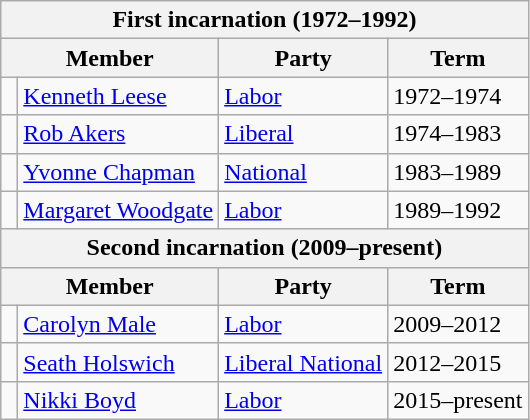<table class="wikitable">
<tr>
<th colspan="4">First incarnation (1972–1992)</th>
</tr>
<tr>
<th colspan="2">Member</th>
<th>Party</th>
<th>Term</th>
</tr>
<tr>
<td> </td>
<td><a href='#'>Kenneth Leese</a></td>
<td><a href='#'>Labor</a></td>
<td>1972–1974</td>
</tr>
<tr>
<td> </td>
<td><a href='#'>Rob Akers</a></td>
<td><a href='#'>Liberal</a></td>
<td>1974–1983</td>
</tr>
<tr>
<td> </td>
<td><a href='#'>Yvonne Chapman</a></td>
<td><a href='#'>National</a></td>
<td>1983–1989</td>
</tr>
<tr>
<td> </td>
<td><a href='#'>Margaret Woodgate</a></td>
<td><a href='#'>Labor</a></td>
<td>1989–1992</td>
</tr>
<tr>
<th colspan="4">Second incarnation (2009–present)</th>
</tr>
<tr>
<th colspan="2">Member</th>
<th>Party</th>
<th>Term</th>
</tr>
<tr>
<td> </td>
<td><a href='#'>Carolyn Male</a></td>
<td><a href='#'>Labor</a></td>
<td>2009–2012</td>
</tr>
<tr>
<td> </td>
<td><a href='#'>Seath Holswich</a></td>
<td><a href='#'>Liberal National</a></td>
<td>2012–2015</td>
</tr>
<tr>
<td> </td>
<td><a href='#'>Nikki Boyd</a></td>
<td><a href='#'>Labor</a></td>
<td>2015–present</td>
</tr>
</table>
